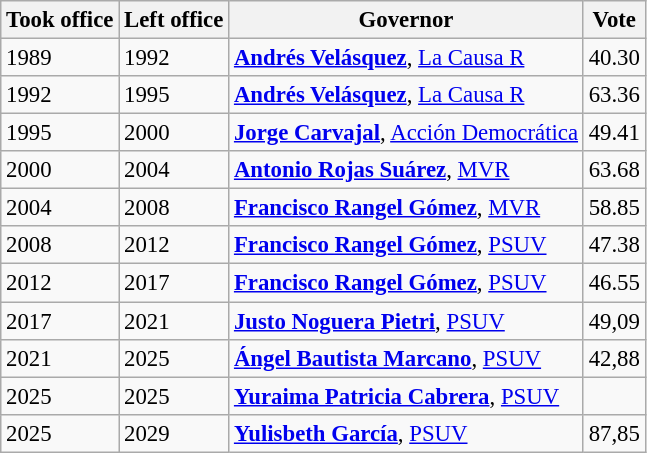<table class="wikitable" style="font-size: 95%;">
<tr>
<th>Took office</th>
<th>Left office</th>
<th>Governor</th>
<th>Vote</th>
</tr>
<tr>
<td>1989</td>
<td>1992</td>
<td><strong><a href='#'>Andrés Velásquez</a></strong>, <a href='#'>La Causa R</a></td>
<td>40.30</td>
</tr>
<tr>
<td>1992</td>
<td>1995</td>
<td><strong><a href='#'>Andrés Velásquez</a></strong>, <a href='#'>La Causa R</a></td>
<td>63.36</td>
</tr>
<tr>
<td>1995</td>
<td>2000</td>
<td><strong><a href='#'>Jorge Carvajal</a></strong>, <a href='#'>Acción Democrática</a></td>
<td>49.41</td>
</tr>
<tr>
<td>2000</td>
<td>2004</td>
<td><strong><a href='#'>Antonio Rojas Suárez</a></strong>, <a href='#'>MVR</a></td>
<td>63.68</td>
</tr>
<tr>
<td>2004</td>
<td>2008</td>
<td><strong><a href='#'>Francisco Rangel Gómez</a></strong>, <a href='#'>MVR</a></td>
<td>58.85</td>
</tr>
<tr>
<td>2008</td>
<td>2012</td>
<td><strong><a href='#'>Francisco Rangel Gómez</a></strong>, <a href='#'>PSUV</a></td>
<td>47.38</td>
</tr>
<tr>
<td>2012</td>
<td>2017</td>
<td><strong><a href='#'>Francisco Rangel Gómez</a></strong>, <a href='#'>PSUV</a></td>
<td>46.55</td>
</tr>
<tr>
<td>2017</td>
<td>2021</td>
<td><strong><a href='#'>Justo Noguera Pietri</a></strong>, <a href='#'>PSUV</a></td>
<td>49,09</td>
</tr>
<tr>
<td>2021</td>
<td>2025</td>
<td><strong><a href='#'>Ángel Bautista Marcano</a></strong>, <a href='#'>PSUV</a></td>
<td>42,88</td>
</tr>
<tr>
<td>2025</td>
<td>2025</td>
<td><strong><a href='#'>Yuraima Patricia Cabrera</a></strong>, <a href='#'>PSUV</a></td>
</tr>
<tr>
<td>2025</td>
<td>2029</td>
<td><strong><a href='#'>Yulisbeth García</a></strong>, <a href='#'>PSUV</a></td>
<td>87,85</td>
</tr>
</table>
